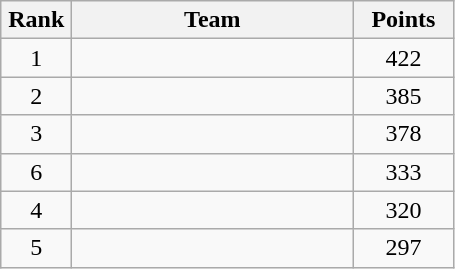<table class="wikitable" style="text-align:center;">
<tr>
<th width=40>Rank</th>
<th width=180>Team</th>
<th width=60>Points</th>
</tr>
<tr>
<td>1</td>
<td align=left></td>
<td>422</td>
</tr>
<tr>
<td>2</td>
<td align=left></td>
<td>385</td>
</tr>
<tr>
<td>3</td>
<td align=left></td>
<td>378</td>
</tr>
<tr>
<td>6</td>
<td align=left></td>
<td>333</td>
</tr>
<tr>
<td>4</td>
<td align=left></td>
<td>320</td>
</tr>
<tr>
<td>5</td>
<td align=left></td>
<td>297</td>
</tr>
</table>
